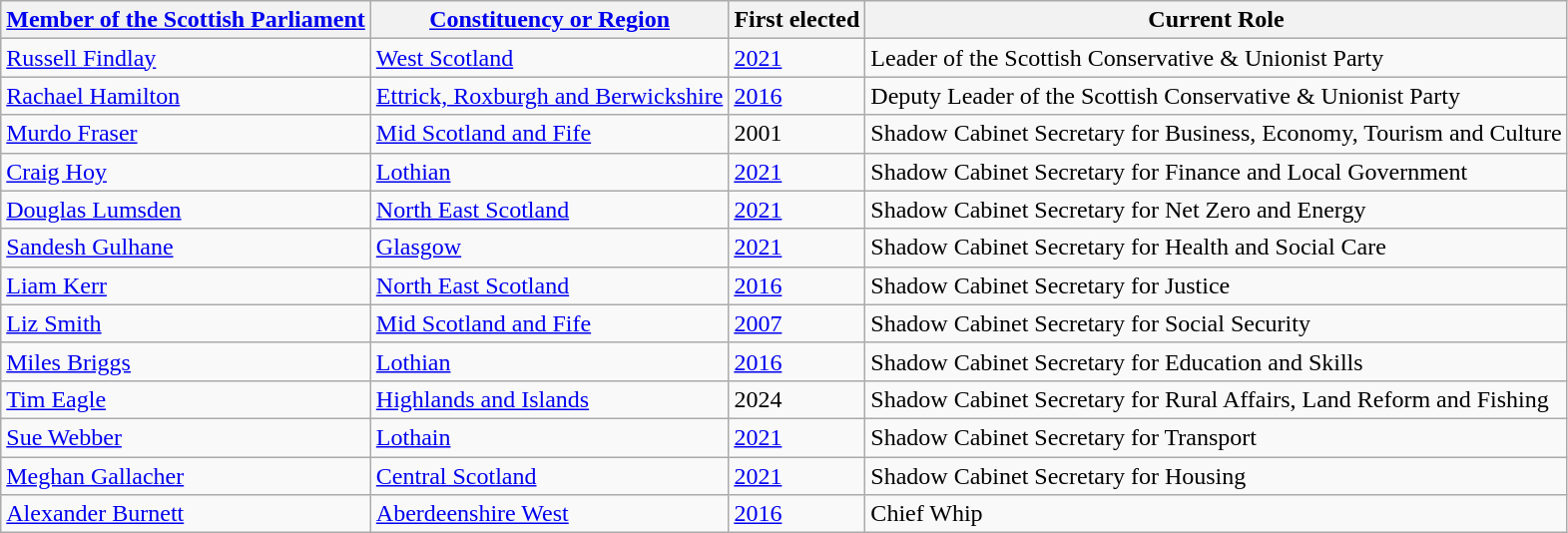<table class="sortable wikitable">
<tr>
<th><a href='#'>Member of the Scottish Parliament</a></th>
<th><a href='#'>Constituency or Region</a></th>
<th>First elected</th>
<th>Current Role</th>
</tr>
<tr>
<td><a href='#'>Russell Findlay</a></td>
<td><a href='#'>West Scotland</a></td>
<td><a href='#'>2021</a></td>
<td>Leader of the Scottish Conservative & Unionist Party</td>
</tr>
<tr>
<td><a href='#'>Rachael Hamilton</a></td>
<td><a href='#'>Ettrick, Roxburgh and Berwickshire</a></td>
<td><a href='#'>2016</a></td>
<td>Deputy Leader of the Scottish Conservative & Unionist Party</td>
</tr>
<tr>
<td><a href='#'>Murdo Fraser</a></td>
<td><a href='#'>Mid Scotland and Fife</a></td>
<td>2001</td>
<td>Shadow Cabinet Secretary for Business, Economy, Tourism and Culture</td>
</tr>
<tr>
<td><a href='#'>Craig Hoy</a></td>
<td><a href='#'>Lothian</a></td>
<td><a href='#'>2021</a></td>
<td>Shadow Cabinet Secretary for Finance and Local Government</td>
</tr>
<tr>
<td><a href='#'>Douglas Lumsden</a></td>
<td><a href='#'>North East Scotland</a></td>
<td><a href='#'>2021</a></td>
<td>Shadow Cabinet Secretary for Net Zero and Energy</td>
</tr>
<tr>
<td><a href='#'>Sandesh Gulhane</a></td>
<td><a href='#'>Glasgow</a></td>
<td><a href='#'>2021</a></td>
<td>Shadow Cabinet Secretary for Health and Social Care</td>
</tr>
<tr>
<td><a href='#'>Liam Kerr</a></td>
<td><a href='#'>North East Scotland</a></td>
<td><a href='#'>2016</a></td>
<td>Shadow Cabinet Secretary for Justice</td>
</tr>
<tr>
<td><a href='#'>Liz Smith</a></td>
<td><a href='#'>Mid Scotland and Fife</a></td>
<td><a href='#'>2007</a></td>
<td>Shadow Cabinet Secretary for Social Security</td>
</tr>
<tr>
<td><a href='#'>Miles Briggs</a></td>
<td><a href='#'>Lothian</a></td>
<td><a href='#'>2016</a></td>
<td>Shadow Cabinet Secretary for Education and Skills</td>
</tr>
<tr>
<td><a href='#'>Tim Eagle</a></td>
<td><a href='#'>Highlands and Islands</a></td>
<td>2024</td>
<td>Shadow Cabinet Secretary for Rural Affairs, Land Reform and Fishing</td>
</tr>
<tr>
<td><a href='#'>Sue Webber</a></td>
<td><a href='#'>Lothain</a></td>
<td><a href='#'>2021</a></td>
<td>Shadow Cabinet Secretary for Transport</td>
</tr>
<tr>
<td><a href='#'>Meghan Gallacher</a></td>
<td><a href='#'>Central Scotland</a></td>
<td><a href='#'>2021</a></td>
<td>Shadow Cabinet Secretary for Housing</td>
</tr>
<tr>
<td><a href='#'>Alexander Burnett</a></td>
<td><a href='#'>Aberdeenshire West</a></td>
<td><a href='#'>2016</a></td>
<td>Chief Whip</td>
</tr>
</table>
